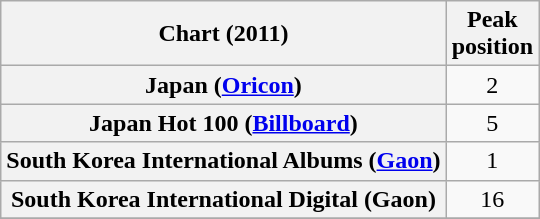<table class="wikitable plainrowheaders" style="text-align:center">
<tr>
<th scope="col">Chart (2011)</th>
<th scope="col">Peak<br>position</th>
</tr>
<tr>
<th scope="row">Japan (<a href='#'>Oricon</a>)</th>
<td>2</td>
</tr>
<tr>
<th scope="row">Japan Hot 100 (<a href='#'>Billboard</a>)</th>
<td>5</td>
</tr>
<tr>
<th scope="row">South Korea International Albums (<a href='#'>Gaon</a>)</th>
<td>1</td>
</tr>
<tr>
<th scope="row">South Korea International Digital (Gaon)</th>
<td>16</td>
</tr>
<tr>
</tr>
</table>
